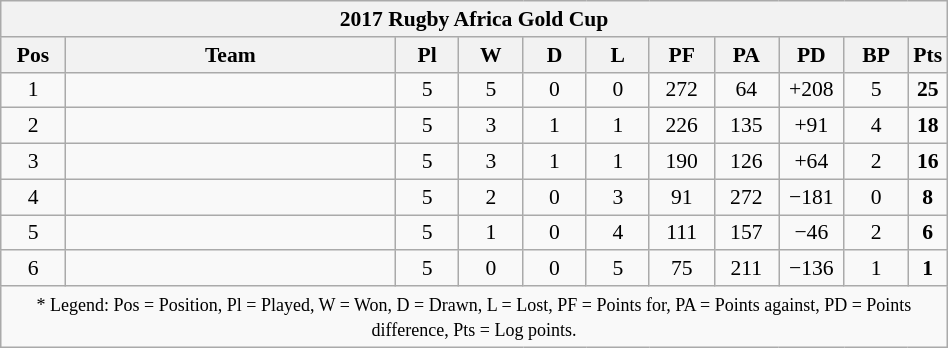<table class="wikitable" style="text-align:center; font-size:90%; width:50%;">
<tr>
<th colspan="100%" cellpadding="0" cellspacing="0"><strong>2017 Rugby Africa Gold Cup</strong></th>
</tr>
<tr>
<th style="width:7%;">Pos</th>
<th style="width:37%;">Team</th>
<th style="width:7%;">Pl</th>
<th style="width:7%;">W</th>
<th style="width:7%;">D</th>
<th style="width:7%;">L</th>
<th style="width:7%;">PF</th>
<th style="width:7%;">PA</th>
<th style="width:7%;">PD</th>
<th style="width:7%;">BP</th>
<th style="width:7%;">Pts<br></th>
</tr>
<tr>
<td>1</td>
<td align=left></td>
<td>5</td>
<td>5</td>
<td>0</td>
<td>0</td>
<td>272</td>
<td>64</td>
<td>+208</td>
<td>5</td>
<td><strong>25</strong></td>
</tr>
<tr>
<td>2</td>
<td align=left></td>
<td>5</td>
<td>3</td>
<td>1</td>
<td>1</td>
<td>226</td>
<td>135</td>
<td>+91</td>
<td>4</td>
<td><strong>18</strong></td>
</tr>
<tr>
<td>3</td>
<td align=left></td>
<td>5</td>
<td>3</td>
<td>1</td>
<td>1</td>
<td>190</td>
<td>126</td>
<td>+64</td>
<td>2</td>
<td><strong>16</strong></td>
</tr>
<tr>
<td>4</td>
<td align=left></td>
<td>5</td>
<td>2</td>
<td>0</td>
<td>3</td>
<td>91</td>
<td>272</td>
<td>−181</td>
<td>0</td>
<td><strong>8</strong></td>
</tr>
<tr>
<td>5</td>
<td align=left></td>
<td>5</td>
<td>1</td>
<td>0</td>
<td>4</td>
<td>111</td>
<td>157</td>
<td>−46</td>
<td>2</td>
<td><strong>6</strong></td>
</tr>
<tr>
<td>6</td>
<td align=left></td>
<td>5</td>
<td>0</td>
<td>0</td>
<td>5</td>
<td>75</td>
<td>211</td>
<td>−136</td>
<td>1</td>
<td><strong>1</strong></td>
</tr>
<tr>
<td colspan="100%" style="border:0px"><small>* Legend: Pos = Position, Pl = Played, W = Won, D = Drawn, L = Lost, PF = Points for, PA = Points against, PD = Points difference, Pts = Log points.</small></td>
</tr>
</table>
